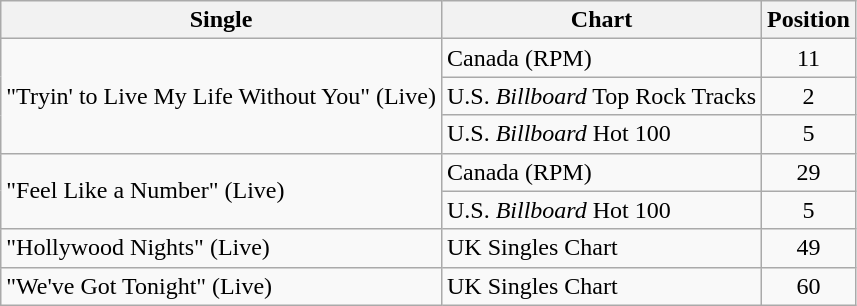<table class="wikitable">
<tr>
<th>Single</th>
<th>Chart</th>
<th>Position</th>
</tr>
<tr>
<td rowspan=3>"Tryin' to Live My Life Without You" (Live)</td>
<td>Canada (RPM)<br></td>
<td align="center">11</td>
</tr>
<tr>
<td>U.S. <em>Billboard</em> Top Rock Tracks</td>
<td align="center">2</td>
</tr>
<tr>
<td>U.S. <em>Billboard</em> Hot 100</td>
<td align="center">5</td>
</tr>
<tr>
<td rowspan=2>"Feel Like a Number" (Live)</td>
<td>Canada (RPM)</td>
<td align="center">29</td>
</tr>
<tr>
<td>U.S. <em>Billboard</em> Hot 100</td>
<td align="center">5</td>
</tr>
<tr>
<td>"Hollywood Nights" (Live)</td>
<td>UK Singles Chart</td>
<td align="center">49</td>
</tr>
<tr>
<td>"We've Got Tonight" (Live)</td>
<td>UK Singles Chart</td>
<td align="center">60</td>
</tr>
</table>
